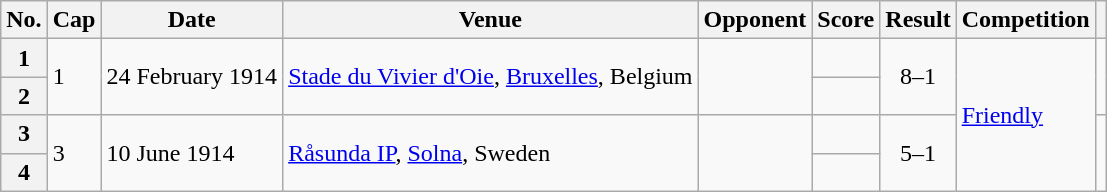<table class="wikitable plainrowheaders sortable">
<tr>
<th scope=col>No.</th>
<th scope=col>Cap</th>
<th scope=col>Date</th>
<th scope=col>Venue</th>
<th scope=col>Opponent</th>
<th scope=col>Score</th>
<th scope=col>Result</th>
<th scope=col>Competition</th>
<th scope=col class=unsortable></th>
</tr>
<tr>
<th scope=row>1</th>
<td rowspan=2>1</td>
<td rowspan=2>24 February 1914</td>
<td rowspan=2><a href='#'>Stade du Vivier d'Oie</a>, <a href='#'>Bruxelles</a>, Belgium</td>
<td rowspan=2></td>
<td></td>
<td rowspan=2 style="text-align:center;">8–1</td>
<td rowspan=4><a href='#'>Friendly</a></td>
<td rowspan=2></td>
</tr>
<tr>
<th scope=row>2</th>
<td></td>
</tr>
<tr>
<th scope=row>3</th>
<td rowspan=2>3</td>
<td rowspan=2>10 June 1914</td>
<td rowspan=2><a href='#'>Råsunda IP</a>, <a href='#'>Solna</a>, Sweden</td>
<td rowspan=4></td>
<td></td>
<td rowspan=2 style="text-align:center;">5–1</td>
<td rowspan=2></td>
</tr>
<tr>
<th scope=row>4</th>
<td></td>
</tr>
</table>
